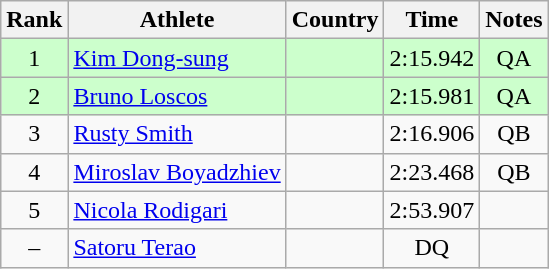<table class="wikitable sortable" style="text-align:center">
<tr>
<th>Rank</th>
<th>Athlete</th>
<th>Country</th>
<th>Time</th>
<th>Notes</th>
</tr>
<tr bgcolor=ccffcc>
<td>1</td>
<td align=left><a href='#'>Kim Dong-sung</a></td>
<td align=left></td>
<td>2:15.942</td>
<td>QA</td>
</tr>
<tr bgcolor=ccffcc>
<td>2</td>
<td align=left><a href='#'>Bruno Loscos</a></td>
<td align=left></td>
<td>2:15.981</td>
<td>QA</td>
</tr>
<tr>
<td>3</td>
<td align=left><a href='#'>Rusty Smith</a></td>
<td align=left></td>
<td>2:16.906</td>
<td>QB</td>
</tr>
<tr>
<td>4</td>
<td align=left><a href='#'>Miroslav Boyadzhiev</a></td>
<td align=left></td>
<td>2:23.468</td>
<td>QB</td>
</tr>
<tr>
<td>5</td>
<td align=left><a href='#'>Nicola Rodigari</a></td>
<td align=left></td>
<td>2:53.907</td>
<td></td>
</tr>
<tr>
<td>–</td>
<td align=left><a href='#'>Satoru Terao</a></td>
<td align=left></td>
<td>DQ</td>
<td></td>
</tr>
</table>
